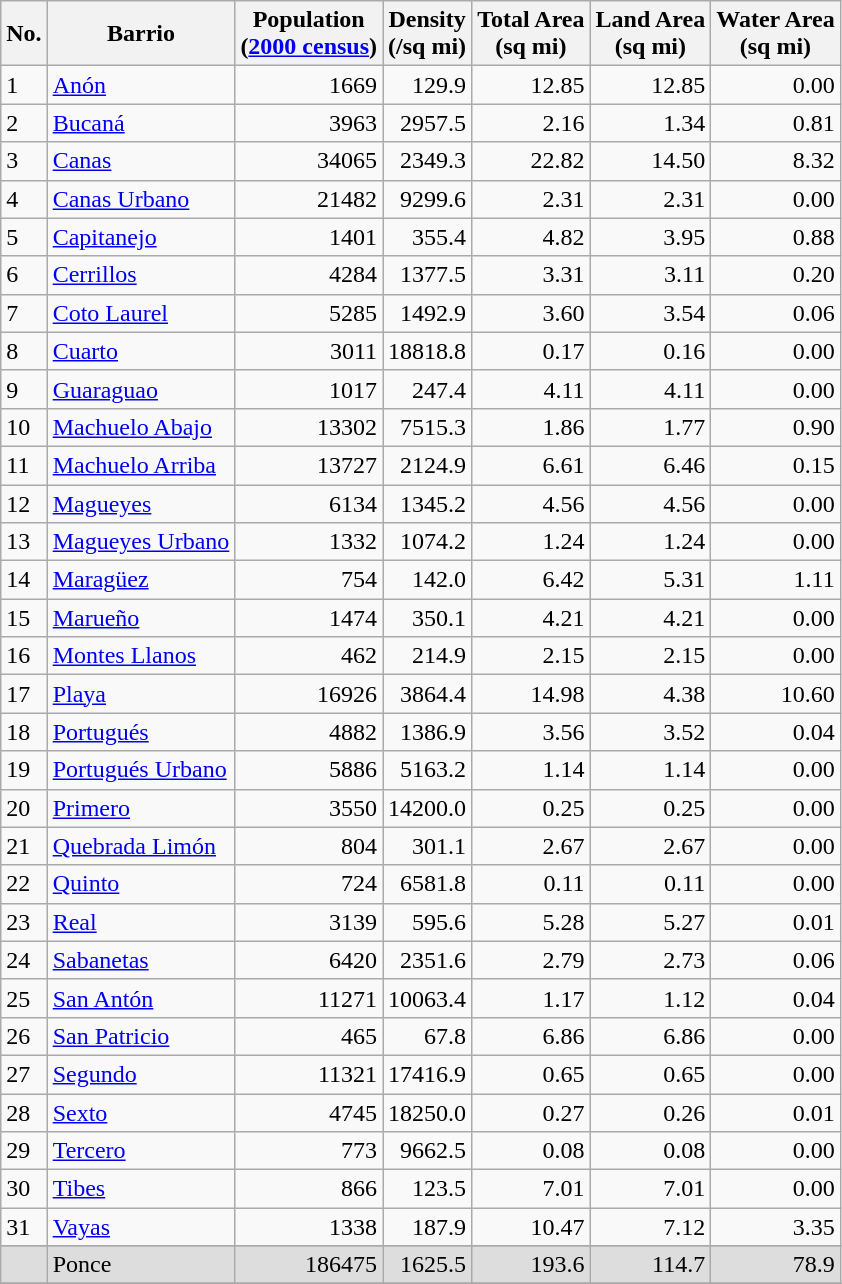<table class="wikitable sortable">
<tr>
<th>No.</th>
<th>Barrio</th>
<th>Population<br>(<a href='#'>2000 census</a>)</th>
<th>Density<br>(/sq mi)</th>
<th>Total Area<br>(sq mi)</th>
<th>Land Area<br>(sq mi)</th>
<th>Water Area<br>(sq mi)</th>
</tr>
<tr>
<td>1</td>
<td><a href='#'>Anón</a></td>
<td align="right">1669</td>
<td align="right">129.9</td>
<td align="right">12.85</td>
<td align="right">12.85</td>
<td align="right">0.00</td>
</tr>
<tr>
<td>2</td>
<td><a href='#'>Bucaná</a></td>
<td align="right">3963</td>
<td align="right">2957.5</td>
<td align="right">2.16</td>
<td align="right">1.34</td>
<td align="right">0.81</td>
</tr>
<tr>
<td>3</td>
<td><a href='#'>Canas</a></td>
<td align="right">34065</td>
<td align="right">2349.3</td>
<td align="right">22.82</td>
<td align="right">14.50</td>
<td align="right">8.32</td>
</tr>
<tr>
<td>4</td>
<td><a href='#'>Canas Urbano</a></td>
<td align="right">21482</td>
<td align="right">9299.6</td>
<td align="right">2.31</td>
<td align="right">2.31</td>
<td align="right">0.00</td>
</tr>
<tr>
<td>5</td>
<td><a href='#'>Capitanejo</a></td>
<td align="right">1401</td>
<td align="right">355.4</td>
<td align="right">4.82</td>
<td align="right">3.95</td>
<td align="right">0.88</td>
</tr>
<tr>
<td>6</td>
<td><a href='#'>Cerrillos</a></td>
<td align="right">4284</td>
<td align="right">1377.5</td>
<td align="right">3.31</td>
<td align="right">3.11</td>
<td align="right">0.20</td>
</tr>
<tr>
<td>7</td>
<td><a href='#'>Coto Laurel</a></td>
<td align="right">5285</td>
<td align="right">1492.9</td>
<td align="right">3.60</td>
<td align="right">3.54</td>
<td align="right">0.06</td>
</tr>
<tr>
<td>8</td>
<td><a href='#'>Cuarto</a></td>
<td align="right">3011</td>
<td align="right">18818.8</td>
<td align="right">0.17</td>
<td align="right">0.16</td>
<td align="right">0.00</td>
</tr>
<tr>
<td>9</td>
<td><a href='#'>Guaraguao</a></td>
<td align="right">1017</td>
<td align="right">247.4</td>
<td align="right">4.11</td>
<td align="right">4.11</td>
<td align="right">0.00</td>
</tr>
<tr>
<td>10</td>
<td><a href='#'>Machuelo Abajo</a></td>
<td align="right">13302</td>
<td align="right">7515.3</td>
<td align="right">1.86</td>
<td align="right">1.77</td>
<td align="right">0.90</td>
</tr>
<tr>
<td>11</td>
<td><a href='#'>Machuelo Arriba</a></td>
<td align="right">13727</td>
<td align="right">2124.9</td>
<td align="right">6.61</td>
<td align="right">6.46</td>
<td align="right">0.15</td>
</tr>
<tr>
<td>12</td>
<td><a href='#'>Magueyes</a></td>
<td align="right">6134</td>
<td align="right">1345.2</td>
<td align="right">4.56</td>
<td align="right">4.56</td>
<td align="right">0.00</td>
</tr>
<tr>
<td>13</td>
<td><a href='#'>Magueyes Urbano</a></td>
<td align="right">1332</td>
<td align="right">1074.2</td>
<td align="right">1.24</td>
<td align="right">1.24</td>
<td align="right">0.00</td>
</tr>
<tr>
<td>14</td>
<td><a href='#'>Maragüez</a></td>
<td align="right">754</td>
<td align="right">142.0</td>
<td align="right">6.42</td>
<td align="right">5.31</td>
<td align="right">1.11</td>
</tr>
<tr>
<td>15</td>
<td><a href='#'>Marueño</a></td>
<td align="right">1474</td>
<td align="right">350.1</td>
<td align="right">4.21</td>
<td align="right">4.21</td>
<td align="right">0.00</td>
</tr>
<tr>
<td>16</td>
<td><a href='#'>Montes Llanos</a></td>
<td align="right">462</td>
<td align="right">214.9</td>
<td align="right">2.15</td>
<td align="right">2.15</td>
<td align="right">0.00</td>
</tr>
<tr>
<td>17</td>
<td><a href='#'>Playa</a></td>
<td align="right">16926</td>
<td align="right">3864.4</td>
<td align="right">14.98</td>
<td align="right">4.38</td>
<td align="right">10.60</td>
</tr>
<tr>
<td>18</td>
<td><a href='#'>Portugués</a></td>
<td align="right">4882</td>
<td align="right">1386.9</td>
<td align="right">3.56</td>
<td align="right">3.52</td>
<td align="right">0.04</td>
</tr>
<tr>
<td>19</td>
<td><a href='#'>Portugués Urbano</a></td>
<td align="right">5886</td>
<td align="right">5163.2</td>
<td align="right">1.14</td>
<td align="right">1.14</td>
<td align="right">0.00</td>
</tr>
<tr>
<td>20</td>
<td><a href='#'>Primero</a></td>
<td align="right">3550</td>
<td align="right">14200.0</td>
<td align="right">0.25</td>
<td align="right">0.25</td>
<td align="right">0.00</td>
</tr>
<tr>
<td>21</td>
<td><a href='#'>Quebrada Limón</a></td>
<td align="right">804</td>
<td align="right">301.1</td>
<td align="right">2.67</td>
<td align="right">2.67</td>
<td align="right">0.00</td>
</tr>
<tr>
<td>22</td>
<td><a href='#'>Quinto</a></td>
<td align="right">724</td>
<td align="right">6581.8</td>
<td align="right">0.11</td>
<td align="right">0.11</td>
<td align="right">0.00</td>
</tr>
<tr>
<td>23</td>
<td><a href='#'>Real</a></td>
<td align="right">3139</td>
<td align="right">595.6</td>
<td align="right">5.28</td>
<td align="right">5.27</td>
<td align="right">0.01</td>
</tr>
<tr>
<td>24</td>
<td><a href='#'>Sabanetas</a></td>
<td align="right">6420</td>
<td align="right">2351.6</td>
<td align="right">2.79</td>
<td align="right">2.73</td>
<td align="right">0.06</td>
</tr>
<tr>
<td>25</td>
<td><a href='#'>San Antón</a></td>
<td align="right">11271</td>
<td align="right">10063.4</td>
<td align="right">1.17</td>
<td align="right">1.12</td>
<td align="right">0.04</td>
</tr>
<tr>
<td>26</td>
<td><a href='#'>San Patricio</a></td>
<td align="right">465</td>
<td align="right">67.8</td>
<td align="right">6.86</td>
<td align="right">6.86</td>
<td align="right">0.00</td>
</tr>
<tr>
<td>27</td>
<td><a href='#'>Segundo</a></td>
<td align="right">11321</td>
<td align="right">17416.9</td>
<td align="right">0.65</td>
<td align="right">0.65</td>
<td align="right">0.00</td>
</tr>
<tr>
<td>28</td>
<td><a href='#'>Sexto</a></td>
<td align="right">4745</td>
<td align="right">18250.0</td>
<td align="right">0.27</td>
<td align="right">0.26</td>
<td align="right">0.01</td>
</tr>
<tr>
<td>29</td>
<td><a href='#'>Tercero</a></td>
<td align="right">773</td>
<td align="right">9662.5</td>
<td align="right">0.08</td>
<td align="right">0.08</td>
<td align="right">0.00</td>
</tr>
<tr>
<td>30</td>
<td><a href='#'>Tibes</a></td>
<td align="right">866</td>
<td align="right">123.5</td>
<td align="right">7.01</td>
<td align="right">7.01</td>
<td align="right">0.00</td>
</tr>
<tr>
<td>31</td>
<td><a href='#'>Vayas</a></td>
<td align="right">1338</td>
<td align="right">187.9</td>
<td align="right">10.47</td>
<td align="right">7.12</td>
<td align="right">3.35</td>
</tr>
<tr>
</tr>
<tr style="background: #DDDDDD;" class="sortbottom">
<td> </td>
<td>Ponce</td>
<td align="right">186475</td>
<td align="right">1625.5</td>
<td align="right">193.6</td>
<td align="right">114.7</td>
<td align="right">78.9</td>
</tr>
<tr bgcolor=#ffffff class="sortbottom">
</tr>
</table>
